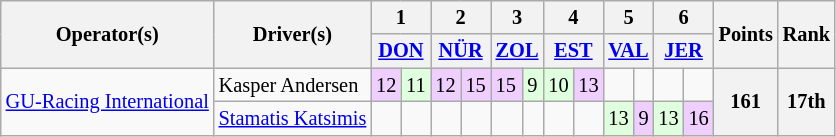<table class="wikitable" style="font-size: 85%">
<tr>
<th rowspan=2>Operator(s)</th>
<th rowspan=2>Driver(s)</th>
<th colspan=2>1</th>
<th colspan=2>2</th>
<th colspan=2>3</th>
<th colspan=2>4</th>
<th colspan=2>5</th>
<th colspan=2>6</th>
<th rowspan=2>Points</th>
<th rowspan=2>Rank</th>
</tr>
<tr>
<th colspan=2><a href='#'>DON</a></th>
<th colspan=2><a href='#'>NÜR</a></th>
<th colspan=2><a href='#'>ZOL</a></th>
<th colspan=2><a href='#'>EST</a></th>
<th colspan=2><a href='#'>VAL</a></th>
<th colspan=2><a href='#'>JER</a></th>
</tr>
<tr>
<td rowspan=2 align=center><a href='#'>GU-Racing International</a></td>
<td> Kasper Andersen</td>
<td style="background:#efcfff;">12</td>
<td style="background:#dfffdf;">11</td>
<td style="background:#efcfff;">12</td>
<td style="background:#efcfff;">15</td>
<td style="background:#efcfff;">15</td>
<td style="background:#dfffdf;">9</td>
<td style="background:#dfffdf;">10</td>
<td style="background:#efcfff;">13</td>
<td></td>
<td></td>
<td></td>
<td></td>
<th rowspan=2>161</th>
<th rowspan=2>17th</th>
</tr>
<tr>
<td> <a href='#'>Stamatis Katsimis</a></td>
<td></td>
<td></td>
<td></td>
<td></td>
<td></td>
<td></td>
<td></td>
<td></td>
<td style="background:#dfffdf;">13</td>
<td style="background:#efcfff;">9</td>
<td style="background:#dfffdf;">13</td>
<td style="background:#efcfff;">16</td>
</tr>
</table>
